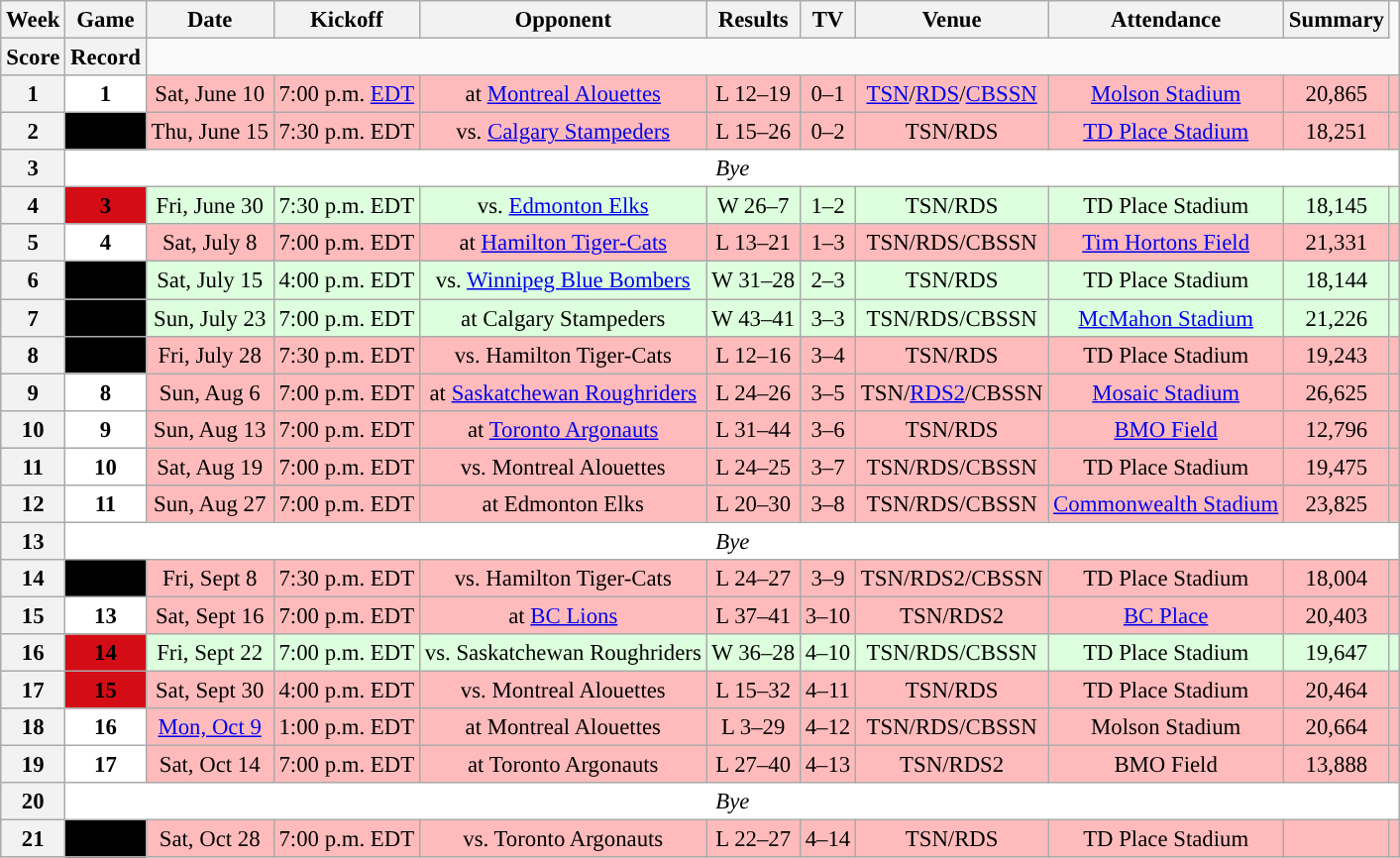<table class="wikitable" style="font-size: 95%;">
<tr>
<th scope="col">Week</th>
<th scope="col">Game</th>
<th scope="col">Date</th>
<th scope="col">Kickoff</th>
<th scope="col">Opponent</th>
<th scope="col">Results</th>
<th scope="col">TV</th>
<th scope="col">Venue</th>
<th scope="col">Attendance</th>
<th scope="col">Summary</th>
</tr>
<tr>
<th scope="col">Score</th>
<th scope="col">Record</th>
</tr>
<tr align="center" bgcolor="#ffbbbb">
<th align="center"><strong>1</strong></th>
<th style="text-align:center; background:white;"><span>1</span></th>
<td align="center">Sat, June 10</td>
<td align="center">7:00 p.m. <a href='#'>EDT</a></td>
<td align="center">at <a href='#'>Montreal Alouettes</a></td>
<td align="center">L 12–19</td>
<td align="center">0–1</td>
<td align="center"><a href='#'>TSN</a>/<a href='#'>RDS</a>/<a href='#'>CBSSN</a></td>
<td align="center"><a href='#'>Molson Stadium</a></td>
<td align="center">20,865</td>
<td align="center"></td>
</tr>
<tr align="center" bgcolor="#ffbbbb">
<th align="center"><strong>2</strong></th>
<th style="text-align:center; background:black;"><span>2</span></th>
<td align="center">Thu, June 15</td>
<td align="center">7:30 p.m. EDT</td>
<td align="center">vs. <a href='#'>Calgary Stampeders</a></td>
<td align="center">L 15–26</td>
<td align="center">0–2</td>
<td align="center">TSN/RDS</td>
<td align="center"><a href='#'>TD Place Stadium</a></td>
<td align="center">18,251</td>
<td align="center"></td>
</tr>
<tr align="center" bgcolor="#ffffff">
<th align="center"><strong>3</strong></th>
<td colspan=10 align="center" valign="middle"><em>Bye</em></td>
</tr>
<tr align="center" bgcolor="#ddffdd">
<th align="center"><strong>4</strong></th>
<th style="text-align:center; background:#D30C15;"><span>3</span></th>
<td align="center">Fri, June 30</td>
<td align="center">7:30 p.m. EDT</td>
<td align="center">vs. <a href='#'>Edmonton Elks</a></td>
<td align="center">W 26–7</td>
<td align="center">1–2</td>
<td align="center">TSN/RDS</td>
<td align="center">TD Place Stadium</td>
<td align="center">18,145</td>
<td align="center"></td>
</tr>
<tr align="center" bgcolor="#ffbbbb">
<th align="center"><strong>5</strong></th>
<th style="text-align:center; background:white;"><span>4</span></th>
<td align="center">Sat, July 8</td>
<td align="center">7:00 p.m. EDT</td>
<td align="center">at <a href='#'>Hamilton Tiger-Cats</a></td>
<td align="center">L 13–21</td>
<td align="center">1–3</td>
<td align="center">TSN/RDS/CBSSN</td>
<td align="center"><a href='#'>Tim Hortons Field</a></td>
<td align="center">21,331</td>
<td align="center"></td>
</tr>
<tr align="center" bgcolor="#ddffdd">
<th align="center"><strong>6</strong></th>
<th style="text-align:center; background:black;"><span>5</span></th>
<td align="center">Sat, July 15</td>
<td align="center">4:00 p.m. EDT</td>
<td align="center">vs. <a href='#'>Winnipeg Blue Bombers</a></td>
<td align="center">W 31–28 </td>
<td align="center">2–3</td>
<td align="center">TSN/RDS</td>
<td align="center">TD Place Stadium</td>
<td align="center">18,144</td>
<td align="center"></td>
</tr>
<tr align="center" bgcolor="#ddffdd">
<th align="center"><strong>7</strong></th>
<th style="text-align:center; background:black;"><span>6</span></th>
<td align="center">Sun, July 23</td>
<td align="center">7:00 p.m. EDT</td>
<td align="center">at Calgary Stampeders</td>
<td align="center">W 43–41 </td>
<td align="center">3–3</td>
<td align="center">TSN/RDS/CBSSN</td>
<td align="center"><a href='#'>McMahon Stadium</a></td>
<td align="center">21,226</td>
<td align="center"></td>
</tr>
<tr align="center" bgcolor="#ffbbbb">
<th align="center"><strong>8</strong></th>
<th style="text-align:center; background:black;"><span>7</span></th>
<td align="center">Fri, July 28</td>
<td align="center">7:30 p.m. EDT</td>
<td align="center">vs. Hamilton Tiger-Cats</td>
<td align="center">L 12–16</td>
<td align="center">3–4</td>
<td align="center">TSN/RDS</td>
<td align="center">TD Place Stadium</td>
<td align="center">19,243</td>
<td align="center"></td>
</tr>
<tr align="center" bgcolor="#ffbbbb">
<th align="center"><strong>9</strong></th>
<th style="text-align:center; background:white;"><span>8</span></th>
<td align="center">Sun, Aug 6</td>
<td align="center">7:00 p.m. EDT</td>
<td align="center">at <a href='#'>Saskatchewan Roughriders</a></td>
<td align="center">L 24–26</td>
<td align="center">3–5</td>
<td align="center">TSN/<a href='#'>RDS2</a>/CBSSN</td>
<td align="center"><a href='#'>Mosaic Stadium</a></td>
<td align="center">26,625</td>
<td align="center"></td>
</tr>
<tr align="center" bgcolor="#ffbbbb">
<th align="center"><strong>10</strong></th>
<th style="text-align:center; background:white;"><span>9</span></th>
<td align="center">Sun, Aug 13</td>
<td align="center">7:00 p.m. EDT</td>
<td align="center">at <a href='#'>Toronto Argonauts</a></td>
<td align="center">L 31–44</td>
<td align="center">3–6</td>
<td align="center">TSN/RDS</td>
<td align="center"><a href='#'>BMO Field</a></td>
<td align="center">12,796</td>
<td align="center"></td>
</tr>
<tr align="center" bgcolor="#ffbbbb">
<th align="center"><strong>11</strong></th>
<th style="text-align:center; background:white;"><span>10</span></th>
<td align="center">Sat, Aug 19</td>
<td align="center">7:00 p.m. EDT</td>
<td align="center">vs. Montreal Alouettes</td>
<td align="center">L 24–25</td>
<td align="center">3–7</td>
<td align="center">TSN/RDS/CBSSN</td>
<td align="center">TD Place Stadium</td>
<td align="center">19,475</td>
<td align="center"></td>
</tr>
<tr align="center" bgcolor="#ffbbbb">
<th align="center"><strong>12</strong></th>
<th style="text-align:center; background:white;"><span>11</span></th>
<td align="center">Sun, Aug 27</td>
<td align="center">7:00 p.m. EDT</td>
<td align="center">at Edmonton Elks</td>
<td align="center">L 20–30</td>
<td align="center">3–8</td>
<td align="center">TSN/RDS/CBSSN</td>
<td align="center"><a href='#'>Commonwealth Stadium</a></td>
<td align="center">23,825</td>
<td align="center"></td>
</tr>
<tr align="center" bgcolor="#ffffff">
<th align="center"><strong>13</strong></th>
<td colspan=10 align="center" valign="middle"><em>Bye</em></td>
</tr>
<tr align="center" bgcolor="#ffbbbb">
<th align="center"><strong>14</strong></th>
<th style="text-align:center; background:black;"><span>12</span></th>
<td align="center">Fri, Sept 8</td>
<td align="center">7:30 p.m. EDT</td>
<td align="center">vs. Hamilton Tiger-Cats</td>
<td align="center">L 24–27</td>
<td align="center">3–9</td>
<td align="center">TSN/RDS2/CBSSN</td>
<td align="center">TD Place Stadium</td>
<td align="center">18,004</td>
<td align="center"></td>
</tr>
<tr align="center" bgcolor="#ffbbbb">
<th align="center"><strong>15</strong></th>
<th style="text-align:center; background:white;"><span>13</span></th>
<td align="center">Sat, Sept 16</td>
<td align="center">7:00 p.m. EDT</td>
<td align="center">at <a href='#'>BC Lions</a></td>
<td align="center">L 37–41</td>
<td align="center">3–10</td>
<td align="center">TSN/RDS2</td>
<td align="center"><a href='#'>BC Place</a></td>
<td align="center">20,403</td>
<td align="center"></td>
</tr>
<tr align="center" bgcolor="#ddffdd">
<th align="center"><strong>16</strong></th>
<th style="text-align:center; background:#D30C15;"><span>14</span></th>
<td align="center">Fri, Sept 22</td>
<td align="center">7:00 p.m. EDT</td>
<td align="center">vs. Saskatchewan Roughriders</td>
<td align="center">W 36–28</td>
<td align="center">4–10</td>
<td align="center">TSN/RDS/CBSSN</td>
<td align="center">TD Place Stadium</td>
<td align="center">19,647</td>
<td align="center"></td>
</tr>
<tr align="center" bgcolor="#ffbbbb">
<th align="center"><strong>17</strong></th>
<th style="text-align:center; background:#D30C15;"><span>15</span></th>
<td align="center">Sat, Sept 30</td>
<td align="center">4:00 p.m. EDT</td>
<td align="center">vs. Montreal Alouettes</td>
<td align="center">L 15–32</td>
<td align="center">4–11</td>
<td align="center">TSN/RDS</td>
<td align="center">TD Place Stadium</td>
<td align="center">20,464</td>
<td align="center"></td>
</tr>
<tr align="center" bgcolor="#ffbbbb">
<th align="center"><strong>18</strong></th>
<th style="text-align:center; background:white;"><span>16</span></th>
<td align="center"><a href='#'>Mon, Oct 9</a></td>
<td align="center">1:00 p.m. EDT</td>
<td align="center">at Montreal Alouettes</td>
<td align="center">L 3–29</td>
<td align="center">4–12</td>
<td align="center">TSN/RDS/CBSSN</td>
<td align="center">Molson Stadium</td>
<td align="center">20,664</td>
<td align="center"></td>
</tr>
<tr align="center" bgcolor="#ffbbbb">
<th align="center"><strong>19</strong></th>
<th style="text-align:center; background:white;"><span>17</span></th>
<td align="center">Sat, Oct 14</td>
<td align="center">7:00 p.m. EDT</td>
<td align="center">at Toronto Argonauts</td>
<td align="center">L 27–40</td>
<td align="center">4–13</td>
<td align="center">TSN/RDS2</td>
<td align="center">BMO Field</td>
<td align="center">13,888</td>
<td align="center"></td>
</tr>
<tr align="center" bgcolor="#ffffff">
<th align="center"><strong>20</strong></th>
<td colspan=10 align="center" valign="middle"><em>Bye</em></td>
</tr>
<tr align="center" bgcolor="#ffbbbb">
<th align="center"><strong>21</strong></th>
<th style="text-align:center; background:black;"><span>18</span></th>
<td align="center">Sat, Oct 28</td>
<td align="center">7:00 p.m. EDT</td>
<td align="center">vs. Toronto Argonauts</td>
<td align="center">L 22–27</td>
<td align="center">4–14</td>
<td align="center">TSN/RDS</td>
<td align="center">TD Place Stadium</td>
<td align="center"></td>
<td align="center"></td>
</tr>
</table>
